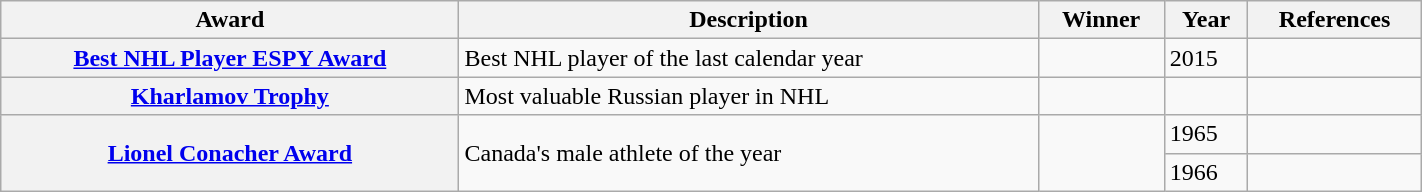<table class="wikitable sortable" width="75%">
<tr>
<th scope="col">Award</th>
<th scope="col" class="unsortable">Description</th>
<th scope="col">Winner</th>
<th scope="col">Year</th>
<th scope="col" class="unsortable">References</th>
</tr>
<tr>
<th scope="row"><a href='#'>Best NHL Player ESPY Award</a></th>
<td>Best NHL player of the last calendar year</td>
<td></td>
<td>2015</td>
<td></td>
</tr>
<tr>
<th scope="row"><a href='#'>Kharlamov Trophy</a></th>
<td>Most valuable Russian player in NHL</td>
<td></td>
<td></td>
<td></td>
</tr>
<tr>
<th scope="row" rowspan="2"><a href='#'>Lionel Conacher Award</a></th>
<td rowspan="2">Canada's male athlete of the year</td>
<td rowspan="2"></td>
<td>1965</td>
<td></td>
</tr>
<tr>
<td>1966</td>
<td></td>
</tr>
</table>
